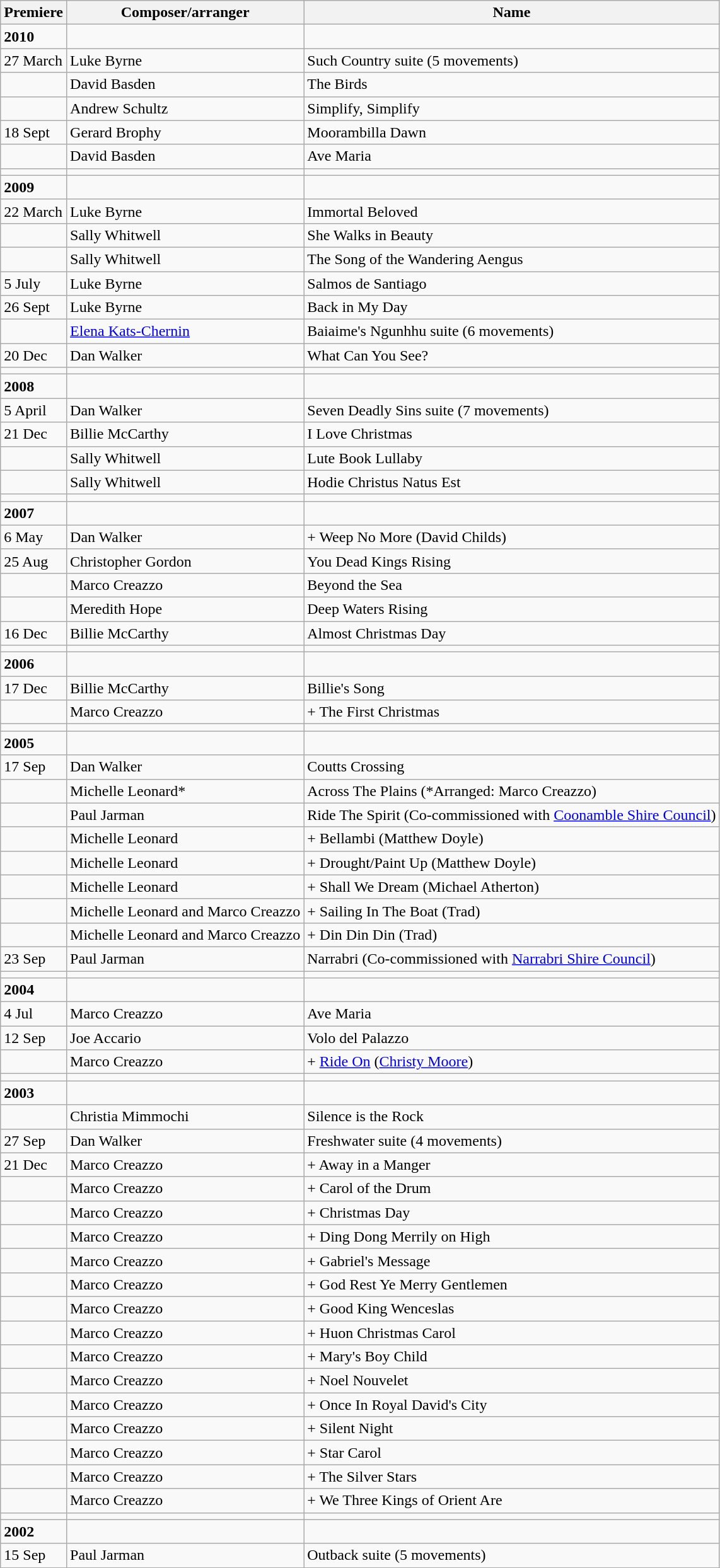<table class="wikitable">
<tr>
<th>Premiere</th>
<th>Composer/arranger</th>
<th>Name</th>
</tr>
<tr>
<td><strong>2010</strong></td>
<td></td>
<td></td>
</tr>
<tr>
<td>27 March</td>
<td>Luke Byrne</td>
<td>Such Country suite (5 movements)</td>
</tr>
<tr>
<td></td>
<td>David Basden</td>
<td>The Birds</td>
</tr>
<tr>
<td></td>
<td>Andrew Schultz</td>
<td>Simplify, Simplify</td>
</tr>
<tr>
<td>18 Sept</td>
<td>Gerard Brophy</td>
<td>Moorambilla Dawn</td>
</tr>
<tr>
<td></td>
<td>David Basden</td>
<td>Ave Maria</td>
</tr>
<tr>
<td></td>
<td></td>
<td></td>
</tr>
<tr>
<td><strong>2009</strong></td>
<td></td>
<td></td>
</tr>
<tr>
<td>22 March</td>
<td>Luke Byrne</td>
<td>Immortal Beloved</td>
</tr>
<tr>
<td></td>
<td>Sally Whitwell</td>
<td>She Walks in Beauty</td>
</tr>
<tr>
<td></td>
<td>Sally Whitwell</td>
<td>The Song of the Wandering Aengus</td>
</tr>
<tr>
<td>5 July</td>
<td>Luke Byrne</td>
<td>Salmos de Santiago</td>
</tr>
<tr>
<td>26 Sept</td>
<td>Luke Byrne</td>
<td>Back in My Day</td>
</tr>
<tr>
<td></td>
<td><a href='#'>Elena Kats-Chernin</a></td>
<td>Baiaime's Ngunhhu suite (6 movements)</td>
</tr>
<tr>
<td>20 Dec</td>
<td>Dan Walker</td>
<td>What Can You See?</td>
</tr>
<tr>
<td></td>
<td></td>
<td></td>
</tr>
<tr>
<td><strong>2008</strong></td>
<td></td>
<td></td>
</tr>
<tr>
<td>5 April</td>
<td>Dan Walker</td>
<td>Seven Deadly Sins suite (7 movements)</td>
</tr>
<tr>
<td>21 Dec</td>
<td>Billie McCarthy</td>
<td>I Love Christmas</td>
</tr>
<tr>
<td></td>
<td>Sally Whitwell</td>
<td>Lute Book Lullaby</td>
</tr>
<tr>
<td></td>
<td>Sally Whitwell</td>
<td>Hodie Christus Natus Est</td>
</tr>
<tr>
<td></td>
<td></td>
<td></td>
</tr>
<tr>
<td><strong>2007</strong></td>
<td></td>
<td></td>
</tr>
<tr>
<td>6 May</td>
<td>Dan Walker</td>
<td>+ Weep No More (David Childs)</td>
</tr>
<tr>
<td>25 Aug</td>
<td>Christopher Gordon</td>
<td>You Dead Kings Rising</td>
</tr>
<tr>
<td></td>
<td>Marco Creazzo</td>
<td>Beyond the Sea</td>
</tr>
<tr>
<td></td>
<td>Meredith Hope</td>
<td>Deep Waters Rising</td>
</tr>
<tr>
<td>16 Dec</td>
<td>Billie McCarthy</td>
<td>Almost Christmas Day</td>
</tr>
<tr>
<td></td>
<td></td>
<td></td>
</tr>
<tr>
<td><strong>2006</strong></td>
<td></td>
<td></td>
</tr>
<tr>
<td>17 Dec</td>
<td>Billie McCarthy</td>
<td>Billie's Song</td>
</tr>
<tr>
<td></td>
<td>Marco Creazzo</td>
<td>+ The First Christmas</td>
</tr>
<tr>
<td></td>
<td></td>
<td></td>
</tr>
<tr>
<td><strong>2005</strong></td>
<td></td>
<td></td>
</tr>
<tr>
<td>17 Sep</td>
<td>Dan Walker</td>
<td>Coutts Crossing</td>
</tr>
<tr>
<td></td>
<td>Michelle Leonard*</td>
<td>Across The Plains (*Arranged: Marco Creazzo)</td>
</tr>
<tr>
<td></td>
<td>Paul Jarman</td>
<td>Ride The Spirit (Co-commissioned with <a href='#'>Coonamble Shire Council</a>)</td>
</tr>
<tr>
<td></td>
<td>Michelle Leonard</td>
<td>+ Bellambi (Matthew Doyle)</td>
</tr>
<tr>
<td></td>
<td>Michelle Leonard</td>
<td>+ Drought/Paint Up (Matthew Doyle)</td>
</tr>
<tr>
<td></td>
<td>Michelle Leonard</td>
<td>+ Shall We Dream (Michael Atherton)</td>
</tr>
<tr>
<td></td>
<td>Michelle Leonard and Marco Creazzo</td>
<td>+ Sailing In The Boat (Trad)</td>
</tr>
<tr>
<td></td>
<td>Michelle Leonard and Marco Creazzo</td>
<td>+ Din Din Din (Trad)</td>
</tr>
<tr>
<td>23 Sep</td>
<td>Paul Jarman</td>
<td>Narrabri (Co-commissioned with <a href='#'>Narrabri Shire Council</a>)</td>
</tr>
<tr>
<td></td>
<td></td>
<td></td>
</tr>
<tr>
<td><strong>2004</strong></td>
<td></td>
<td></td>
</tr>
<tr>
<td>4 Jul</td>
<td>Marco Creazzo</td>
<td>Ave Maria</td>
</tr>
<tr>
<td>12 Sep</td>
<td>Joe Accario</td>
<td>Volo del Palazzo</td>
</tr>
<tr>
<td></td>
<td>Marco Creazzo</td>
<td>+ <a href='#'>Ride On</a> (<a href='#'>Christy Moore</a>)</td>
</tr>
<tr>
<td></td>
<td></td>
<td></td>
</tr>
<tr>
<td><strong>2003</strong></td>
<td></td>
<td></td>
</tr>
<tr>
<td></td>
<td>Christia Mimmochi</td>
<td>Silence is the Rock</td>
</tr>
<tr>
<td>27 Sep</td>
<td>Dan Walker</td>
<td>Freshwater suite (4 movements)</td>
</tr>
<tr>
<td>21 Dec</td>
<td>Marco Creazzo</td>
<td>+ Away in a Manger</td>
</tr>
<tr>
<td></td>
<td>Marco Creazzo</td>
<td>+ Carol of the Drum</td>
</tr>
<tr>
<td></td>
<td>Marco Creazzo</td>
<td>+ Christmas Day</td>
</tr>
<tr>
<td></td>
<td>Marco Creazzo</td>
<td>+ Ding Dong Merrily on High</td>
</tr>
<tr>
<td></td>
<td>Marco Creazzo</td>
<td>+ Gabriel's Message</td>
</tr>
<tr>
<td></td>
<td>Marco Creazzo</td>
<td>+ God Rest Ye Merry Gentlemen</td>
</tr>
<tr>
<td></td>
<td>Marco Creazzo</td>
<td>+ Good King Wenceslas</td>
</tr>
<tr>
<td></td>
<td>Marco Creazzo</td>
<td>+ Huon Christmas Carol</td>
</tr>
<tr>
<td></td>
<td>Marco Creazzo</td>
<td>+ Mary's Boy Child</td>
</tr>
<tr>
<td></td>
<td>Marco Creazzo</td>
<td>+ Noel Nouvelet</td>
</tr>
<tr>
<td></td>
<td>Marco Creazzo</td>
<td>+ Once In Royal David's City</td>
</tr>
<tr>
<td></td>
<td>Marco Creazzo</td>
<td>+ Silent Night</td>
</tr>
<tr>
<td></td>
<td>Marco Creazzo</td>
<td>+ Star Carol</td>
</tr>
<tr>
<td></td>
<td>Marco Creazzo</td>
<td>+ The Silver Stars</td>
</tr>
<tr>
<td></td>
<td>Marco Creazzo</td>
<td>+ We Three Kings of Orient Are</td>
</tr>
<tr>
<td></td>
<td></td>
<td></td>
</tr>
<tr>
<td><strong>2002</strong></td>
<td></td>
<td></td>
</tr>
<tr>
<td>15 Sep</td>
<td>Paul Jarman</td>
<td>Outback suite (5 movements)</td>
</tr>
<tr>
</tr>
</table>
